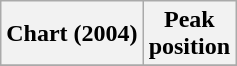<table class="wikitable sortable">
<tr>
<th align="left">Chart (2004)</th>
<th align="center">Peak<br>position</th>
</tr>
<tr>
</tr>
</table>
